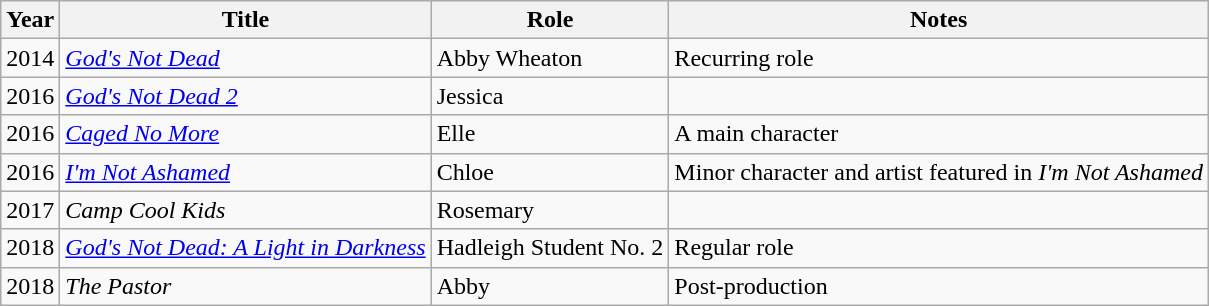<table class="wikitable">
<tr>
<th>Year</th>
<th>Title</th>
<th>Role</th>
<th>Notes</th>
</tr>
<tr>
<td>2014</td>
<td><em><a href='#'>God's Not Dead</a></em></td>
<td>Abby Wheaton</td>
<td>Recurring role</td>
</tr>
<tr>
<td>2016</td>
<td><em><a href='#'>God's Not Dead 2</a></em></td>
<td>Jessica</td>
<td></td>
</tr>
<tr>
<td>2016</td>
<td><em><a href='#'>Caged No More</a></em></td>
<td>Elle</td>
<td>A main character</td>
</tr>
<tr>
<td>2016</td>
<td><em><a href='#'>I'm Not Ashamed</a></em></td>
<td>Chloe</td>
<td>Minor character and artist featured in <em>I'm Not Ashamed</em></td>
</tr>
<tr>
<td>2017</td>
<td><em>Camp Cool Kids</em></td>
<td>Rosemary</td>
<td></td>
</tr>
<tr>
<td>2018</td>
<td><em><a href='#'>God's Not Dead: A Light in Darkness</a></em></td>
<td>Hadleigh Student No. 2</td>
<td>Regular role</td>
</tr>
<tr>
<td>2018</td>
<td><em>The Pastor</em></td>
<td>Abby</td>
<td>Post-production</td>
</tr>
</table>
